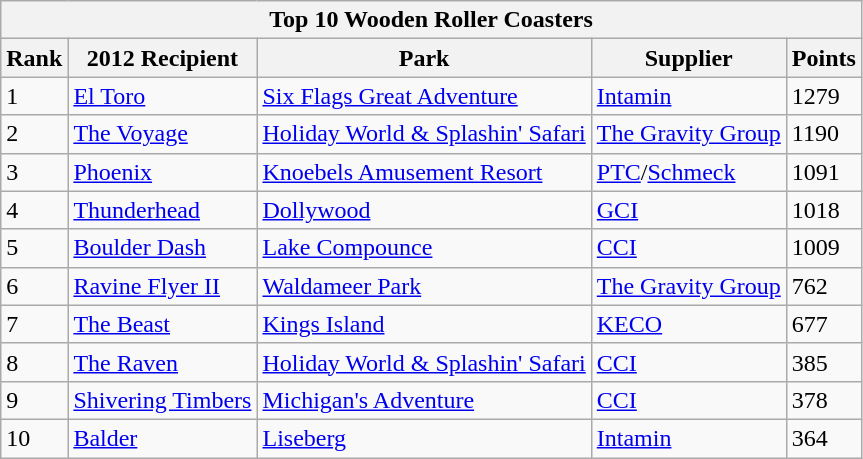<table class="wikitable">
<tr>
<th colspan="500">Top 10 Wooden Roller Coasters</th>
</tr>
<tr>
<th>Rank</th>
<th>2012 Recipient</th>
<th>Park</th>
<th>Supplier</th>
<th>Points</th>
</tr>
<tr>
<td>1</td>
<td><a href='#'>El Toro</a></td>
<td><a href='#'>Six Flags Great Adventure</a></td>
<td><a href='#'>Intamin</a></td>
<td>1279</td>
</tr>
<tr>
<td>2</td>
<td><a href='#'>The Voyage</a></td>
<td><a href='#'>Holiday World & Splashin' Safari</a></td>
<td><a href='#'>The Gravity Group</a></td>
<td>1190</td>
</tr>
<tr>
<td>3</td>
<td><a href='#'>Phoenix</a></td>
<td><a href='#'>Knoebels Amusement Resort</a></td>
<td><a href='#'>PTC</a>/<a href='#'>Schmeck</a></td>
<td>1091</td>
</tr>
<tr>
<td>4</td>
<td><a href='#'>Thunderhead</a></td>
<td><a href='#'>Dollywood</a></td>
<td><a href='#'>GCI</a></td>
<td>1018</td>
</tr>
<tr>
<td>5</td>
<td><a href='#'>Boulder Dash</a></td>
<td><a href='#'>Lake Compounce</a></td>
<td><a href='#'>CCI</a></td>
<td>1009</td>
</tr>
<tr>
<td>6</td>
<td><a href='#'>Ravine Flyer II</a></td>
<td><a href='#'>Waldameer Park</a></td>
<td><a href='#'>The Gravity Group</a></td>
<td>762</td>
</tr>
<tr>
<td>7</td>
<td><a href='#'>The Beast</a></td>
<td><a href='#'>Kings Island</a></td>
<td><a href='#'>KECO</a></td>
<td>677</td>
</tr>
<tr>
<td>8</td>
<td><a href='#'>The Raven</a></td>
<td><a href='#'>Holiday World & Splashin' Safari</a></td>
<td><a href='#'>CCI</a></td>
<td>385</td>
</tr>
<tr>
<td>9</td>
<td><a href='#'>Shivering Timbers</a></td>
<td><a href='#'>Michigan's Adventure</a></td>
<td><a href='#'>CCI</a></td>
<td>378</td>
</tr>
<tr>
<td>10</td>
<td><a href='#'>Balder</a></td>
<td><a href='#'>Liseberg</a></td>
<td><a href='#'>Intamin</a></td>
<td>364</td>
</tr>
</table>
